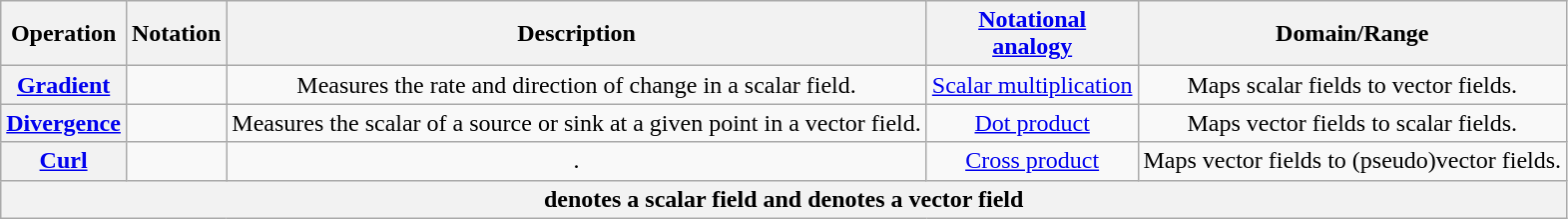<table class="wikitable" style="text-align:center">
<tr>
<th scope="col">Operation</th>
<th scope="col">Notation</th>
<th scope="col">Description</th>
<th scope="col"><a href='#'>Notational<br>analogy</a></th>
<th scope="col">Domain/Range</th>
</tr>
<tr>
<th scope="row"><a href='#'>Gradient</a></th>
<td></td>
<td>Measures the rate and direction of change in a scalar field.</td>
<td><a href='#'>Scalar multiplication</a></td>
<td>Maps scalar fields to vector fields.</td>
</tr>
<tr>
<th scope="row"><a href='#'>Divergence</a></th>
<td></td>
<td>Measures the scalar of a source or sink at a given point in a vector field.</td>
<td><a href='#'>Dot product</a></td>
<td>Maps vector fields to scalar fields.</td>
</tr>
<tr>
<th scope="row"><a href='#'>Curl</a></th>
<td></td>
<td>.</td>
<td><a href='#'>Cross product</a></td>
<td>Maps vector fields to (pseudo)vector fields.</td>
</tr>
<tr>
<th scope="row" colspan=5> denotes a scalar field and  denotes a vector field</th>
</tr>
</table>
